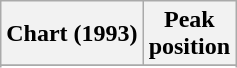<table class="wikitable sortable">
<tr>
<th align="left">Chart (1993)</th>
<th align="center">Peak<br>position</th>
</tr>
<tr>
</tr>
<tr>
</tr>
</table>
